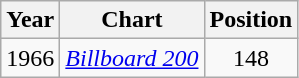<table class="wikitable">
<tr>
<th align="left">Year</th>
<th align="left">Chart</th>
<th align="left">Position</th>
</tr>
<tr>
<td align="left">1966</td>
<td style="text-align:center;"><em><a href='#'>Billboard 200</a></em></td>
<td style="text-align:center;">148</td>
</tr>
</table>
